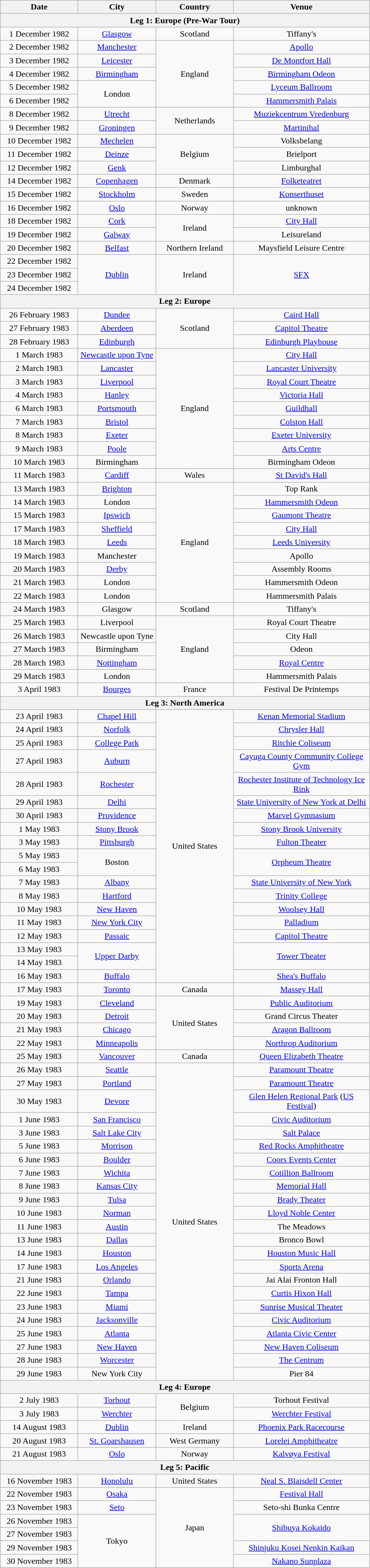<table class="wikitable" style="text-align:center;">
<tr>
<th width="140">Date</th>
<th width="140">City</th>
<th width="140">Country</th>
<th width="250">Venue</th>
</tr>
<tr>
<th colspan="4">Leg 1: Europe (Pre-War Tour)</th>
</tr>
<tr>
<td>1 December 1982</td>
<td><a href='#'>Glasgow</a></td>
<td>Scotland</td>
<td>Tiffany's</td>
</tr>
<tr>
<td>2 December 1982</td>
<td><a href='#'>Manchester</a></td>
<td rowspan="5">England</td>
<td><a href='#'>Apollo</a></td>
</tr>
<tr>
<td>3 December 1982</td>
<td><a href='#'>Leicester</a></td>
<td><a href='#'>De Montfort Hall</a></td>
</tr>
<tr>
<td>4 December 1982</td>
<td><a href='#'>Birmingham</a></td>
<td><a href='#'>Birmingham Odeon</a></td>
</tr>
<tr>
<td>5 December 1982</td>
<td rowspan="2">London</td>
<td><a href='#'>Lyceum Ballroom</a></td>
</tr>
<tr>
<td>6 December 1982</td>
<td><a href='#'>Hammersmith Palais</a></td>
</tr>
<tr>
<td>8 December 1982</td>
<td><a href='#'>Utrecht</a></td>
<td rowspan="2">Netherlands</td>
<td><a href='#'>Muziekcentrum Vredenburg</a></td>
</tr>
<tr>
<td>9 December 1982</td>
<td><a href='#'>Groningen</a></td>
<td><a href='#'>Martinihal</a></td>
</tr>
<tr>
<td>10 December 1982</td>
<td><a href='#'>Mechelen</a></td>
<td rowspan="3">Belgium</td>
<td>Volksbelang</td>
</tr>
<tr>
<td>11 December 1982</td>
<td><a href='#'>Deinze</a></td>
<td>Brielport</td>
</tr>
<tr>
<td>12 December 1982</td>
<td><a href='#'>Genk</a></td>
<td>Limburghal</td>
</tr>
<tr>
<td>14 December 1982</td>
<td><a href='#'>Copenhagen</a></td>
<td>Denmark</td>
<td><a href='#'>Folketeatret</a></td>
</tr>
<tr>
<td>15 December 1982</td>
<td><a href='#'>Stockholm</a></td>
<td>Sweden</td>
<td><a href='#'>Konserthuset</a></td>
</tr>
<tr>
<td>16 December 1982</td>
<td><a href='#'>Oslo</a></td>
<td>Norway</td>
<td>unknown</td>
</tr>
<tr>
<td>18 December 1982</td>
<td><a href='#'>Cork</a></td>
<td rowspan="2">Ireland</td>
<td><a href='#'>City Hall</a></td>
</tr>
<tr>
<td>19 December 1982</td>
<td><a href='#'>Galway</a></td>
<td>Leisureland</td>
</tr>
<tr>
<td>20 December 1982</td>
<td><a href='#'>Belfast</a></td>
<td>Northern Ireland</td>
<td>Maysfield Leisure Centre</td>
</tr>
<tr>
<td>22 December 1982</td>
<td rowspan="3"><a href='#'>Dublin</a></td>
<td rowspan="3">Ireland</td>
<td rowspan="3"><a href='#'>SFX</a></td>
</tr>
<tr>
<td>23 December 1982</td>
</tr>
<tr>
<td>24 December 1982</td>
</tr>
<tr>
<th colspan="4">Leg 2: Europe</th>
</tr>
<tr>
<td>26 February 1983</td>
<td><a href='#'>Dundee</a></td>
<td rowspan="3">Scotland</td>
<td><a href='#'>Caird Hall</a></td>
</tr>
<tr>
<td>27 February 1983</td>
<td><a href='#'>Aberdeen</a></td>
<td><a href='#'>Capitol Theatre</a></td>
</tr>
<tr>
<td>28 February 1983</td>
<td><a href='#'>Edinburgh</a></td>
<td><a href='#'>Edinburgh Playhouse</a></td>
</tr>
<tr>
<td>1 March 1983</td>
<td><a href='#'>Newcastle upon Tyne</a></td>
<td rowspan="9">England</td>
<td><a href='#'>City Hall</a></td>
</tr>
<tr>
<td>2 March 1983</td>
<td><a href='#'>Lancaster</a></td>
<td><a href='#'>Lancaster University</a></td>
</tr>
<tr>
<td>3 March 1983</td>
<td><a href='#'>Liverpool</a></td>
<td><a href='#'>Royal Court Theatre</a></td>
</tr>
<tr>
<td>4 March 1983</td>
<td><a href='#'>Hanley</a></td>
<td><a href='#'>Victoria Hall</a></td>
</tr>
<tr>
<td>6 March 1983</td>
<td><a href='#'>Portsmouth</a></td>
<td><a href='#'>Guildhall</a></td>
</tr>
<tr>
<td>7 March 1983</td>
<td><a href='#'>Bristol</a></td>
<td><a href='#'>Colston Hall</a></td>
</tr>
<tr>
<td>8 March 1983</td>
<td><a href='#'>Exeter</a></td>
<td><a href='#'>Exeter University</a></td>
</tr>
<tr>
<td>9 March 1983</td>
<td><a href='#'>Poole</a></td>
<td><a href='#'>Arts Centre</a></td>
</tr>
<tr>
<td>10 March 1983</td>
<td>Birmingham</td>
<td>Birmingham Odeon</td>
</tr>
<tr>
<td>11 March 1983</td>
<td><a href='#'>Cardiff</a></td>
<td>Wales</td>
<td><a href='#'>St David's Hall</a></td>
</tr>
<tr>
<td>13 March 1983</td>
<td><a href='#'>Brighton</a></td>
<td rowspan="9">England</td>
<td>Top Rank</td>
</tr>
<tr>
<td>14 March 1983</td>
<td>London</td>
<td><a href='#'>Hammersmith Odeon</a></td>
</tr>
<tr>
<td>15 March 1983</td>
<td><a href='#'>Ipswich</a></td>
<td><a href='#'>Gaumont Theatre</a></td>
</tr>
<tr>
<td>17 March 1983</td>
<td><a href='#'>Sheffield</a></td>
<td><a href='#'>City Hall</a></td>
</tr>
<tr>
<td>18 March 1983</td>
<td><a href='#'>Leeds</a></td>
<td><a href='#'>Leeds University</a></td>
</tr>
<tr>
<td>19 March 1983</td>
<td>Manchester</td>
<td>Apollo</td>
</tr>
<tr>
<td>20 March 1983</td>
<td><a href='#'>Derby</a></td>
<td>Assembly Rooms</td>
</tr>
<tr>
<td>21 March 1983</td>
<td>London</td>
<td>Hammersmith Odeon</td>
</tr>
<tr>
<td>22 March 1983</td>
<td>London</td>
<td>Hammersmith Palais</td>
</tr>
<tr>
<td>24 March 1983</td>
<td>Glasgow</td>
<td>Scotland</td>
<td>Tiffany's</td>
</tr>
<tr>
<td>25 March 1983</td>
<td>Liverpool</td>
<td rowspan="5">England</td>
<td>Royal Court Theatre</td>
</tr>
<tr>
<td>26 March 1983</td>
<td>Newcastle upon Tyne</td>
<td>City Hall</td>
</tr>
<tr>
<td>27 March 1983</td>
<td>Birmingham</td>
<td>Odeon</td>
</tr>
<tr>
<td>28 March 1983</td>
<td><a href='#'>Nottingham</a></td>
<td><a href='#'>Royal Centre</a></td>
</tr>
<tr>
<td>29 March 1983</td>
<td>London</td>
<td>Hammersmith Palais</td>
</tr>
<tr>
<td>3 April 1983</td>
<td><a href='#'>Bourges</a></td>
<td>France</td>
<td>Festival De Printemps</td>
</tr>
<tr>
<th colspan="4">Leg 3: North America</th>
</tr>
<tr>
<td>23 April 1983</td>
<td><a href='#'>Chapel Hill</a></td>
<td rowspan="19">United States</td>
<td><a href='#'>Kenan Memorial Stadium</a></td>
</tr>
<tr>
<td>24 April 1983</td>
<td><a href='#'>Norfolk</a></td>
<td><a href='#'>Chrysler Hall</a></td>
</tr>
<tr>
<td>25 April 1983</td>
<td><a href='#'>College Park</a></td>
<td><a href='#'>Ritchie Coliseum</a></td>
</tr>
<tr>
<td>27 April 1983</td>
<td><a href='#'>Auburn</a></td>
<td><a href='#'>Cayuga County Community College Gym</a></td>
</tr>
<tr>
<td>28 April 1983</td>
<td><a href='#'>Rochester</a></td>
<td><a href='#'>Rochester Institute of Technology Ice Rink</a></td>
</tr>
<tr>
<td>29 April 1983</td>
<td><a href='#'>Delhi</a></td>
<td><a href='#'>State University of New York at Delhi</a></td>
</tr>
<tr>
<td>30 April 1983</td>
<td><a href='#'>Providence</a></td>
<td><a href='#'>Marvel Gymnasium</a></td>
</tr>
<tr>
<td>1 May 1983</td>
<td><a href='#'>Stony Brook</a></td>
<td><a href='#'>Stony Brook University</a></td>
</tr>
<tr>
<td>3 May 1983</td>
<td><a href='#'>Pittsburgh</a></td>
<td><a href='#'>Fulton Theater</a></td>
</tr>
<tr>
<td>5 May 1983</td>
<td rowspan="2">Boston</td>
<td rowspan="2"><a href='#'>Orpheum Theatre</a></td>
</tr>
<tr>
<td>6 May 1983</td>
</tr>
<tr>
<td>7 May 1983</td>
<td><a href='#'>Albany</a></td>
<td><a href='#'>State University of New York</a></td>
</tr>
<tr>
<td>8 May 1983</td>
<td><a href='#'>Hartford</a></td>
<td><a href='#'>Trinity College</a></td>
</tr>
<tr>
<td>10 May 1983</td>
<td><a href='#'>New Haven</a></td>
<td><a href='#'>Woolsey Hall</a></td>
</tr>
<tr>
<td>11 May 1983</td>
<td><a href='#'>New York City</a></td>
<td><a href='#'>Palladium</a></td>
</tr>
<tr>
<td>12 May 1983</td>
<td><a href='#'>Passaic</a></td>
<td><a href='#'>Capitol Theatre</a></td>
</tr>
<tr>
<td>13 May 1983</td>
<td rowspan="2"><a href='#'>Upper Darby</a></td>
<td rowspan="2"><a href='#'>Tower Theater</a></td>
</tr>
<tr>
<td>14 May 1983</td>
</tr>
<tr>
<td>16 May 1983</td>
<td><a href='#'>Buffalo</a></td>
<td><a href='#'>Shea's Buffalo</a></td>
</tr>
<tr>
<td>17 May 1983</td>
<td><a href='#'>Toronto</a></td>
<td>Canada</td>
<td><a href='#'>Massey Hall</a></td>
</tr>
<tr>
<td>19 May 1983</td>
<td><a href='#'>Cleveland</a></td>
<td rowspan="4">United States</td>
<td><a href='#'>Public Auditorium</a></td>
</tr>
<tr>
<td>20 May 1983</td>
<td><a href='#'>Detroit</a></td>
<td>Grand Circus Theater</td>
</tr>
<tr>
<td>21 May 1983</td>
<td><a href='#'>Chicago</a></td>
<td><a href='#'>Aragon Ballroom</a></td>
</tr>
<tr>
<td>22 May 1983</td>
<td><a href='#'>Minneapolis</a></td>
<td><a href='#'>Northrop Auditorium</a></td>
</tr>
<tr>
<td>25 May 1983</td>
<td><a href='#'>Vancouver</a></td>
<td>Canada</td>
<td><a href='#'>Queen Elizabeth Theatre</a></td>
</tr>
<tr>
<td>26 May 1983</td>
<td><a href='#'>Seattle</a></td>
<td rowspan="23">United States</td>
<td><a href='#'>Paramount Theatre</a></td>
</tr>
<tr>
<td>27 May 1983</td>
<td><a href='#'>Portland</a></td>
<td><a href='#'>Paramount Theatre</a></td>
</tr>
<tr>
<td>30 May 1983</td>
<td><a href='#'>Devore</a></td>
<td><a href='#'>Glen Helen Regional Park</a> (<a href='#'>US Festival</a>)</td>
</tr>
<tr>
<td>1 June 1983</td>
<td><a href='#'>San Francisco</a></td>
<td><a href='#'>Civic Auditorium</a></td>
</tr>
<tr>
<td>3 June 1983</td>
<td><a href='#'>Salt Lake City</a></td>
<td><a href='#'>Salt Palace</a></td>
</tr>
<tr>
<td>5 June 1983</td>
<td><a href='#'>Morrison</a></td>
<td><a href='#'>Red Rocks Amphitheatre</a></td>
</tr>
<tr>
<td>6 June 1983</td>
<td><a href='#'>Boulder</a></td>
<td><a href='#'>Coors Events Center</a></td>
</tr>
<tr>
<td>7 June 1983</td>
<td><a href='#'>Wichita</a></td>
<td><a href='#'>Cotillion Ballroom</a></td>
</tr>
<tr>
<td>8 June 1983</td>
<td><a href='#'>Kansas City</a></td>
<td><a href='#'>Memorial Hall</a></td>
</tr>
<tr>
<td>9 June 1983</td>
<td><a href='#'>Tulsa</a></td>
<td><a href='#'>Brady Theater</a></td>
</tr>
<tr>
<td>10 June 1983</td>
<td><a href='#'>Norman</a></td>
<td><a href='#'>Lloyd Noble Center</a></td>
</tr>
<tr>
<td>11 June 1983</td>
<td><a href='#'>Austin</a></td>
<td>The Meadows</td>
</tr>
<tr>
<td>13 June 1983</td>
<td><a href='#'>Dallas</a></td>
<td>Bronco Bowl</td>
</tr>
<tr>
<td>14 June 1983</td>
<td><a href='#'>Houston</a></td>
<td><a href='#'>Houston Music Hall</a></td>
</tr>
<tr>
<td>17 June 1983</td>
<td><a href='#'>Los Angeles</a></td>
<td><a href='#'>Sports Arena</a></td>
</tr>
<tr>
<td>21 June 1983</td>
<td><a href='#'>Orlando</a></td>
<td>Jai Alai Fronton Hall</td>
</tr>
<tr>
<td>22 June 1983</td>
<td><a href='#'>Tampa</a></td>
<td><a href='#'>Curtis Hixon Hall</a></td>
</tr>
<tr>
<td>23 June 1983</td>
<td><a href='#'>Miami</a></td>
<td><a href='#'>Sunrise Musical Theater</a></td>
</tr>
<tr>
<td>24 June 1983</td>
<td><a href='#'>Jacksonville</a></td>
<td><a href='#'>Civic Auditorium</a></td>
</tr>
<tr>
<td>25 June 1983</td>
<td><a href='#'>Atlanta</a></td>
<td><a href='#'>Atlanta Civic Center</a></td>
</tr>
<tr>
<td>27 June 1983</td>
<td><a href='#'>New Haven</a></td>
<td><a href='#'>New Haven Coliseum</a></td>
</tr>
<tr>
<td>28 June 1983</td>
<td><a href='#'>Worcester</a></td>
<td><a href='#'>The Centrum</a></td>
</tr>
<tr>
<td>29 June 1983</td>
<td>New York City</td>
<td>Pier 84</td>
</tr>
<tr>
<th colspan="4">Leg 4: Europe</th>
</tr>
<tr>
<td>2 July 1983</td>
<td><a href='#'>Torhout</a></td>
<td rowspan="2">Belgium</td>
<td>Torhout Festival</td>
</tr>
<tr>
<td>3 July 1983</td>
<td><a href='#'>Werchter</a></td>
<td><a href='#'>Werchter Festival</a></td>
</tr>
<tr>
<td>14 August 1983</td>
<td><a href='#'>Dublin</a></td>
<td>Ireland</td>
<td><a href='#'>Phoenix Park Racecourse</a></td>
</tr>
<tr>
<td>20 August 1983</td>
<td><a href='#'>St. Goarshausen</a></td>
<td>West Germany</td>
<td><a href='#'>Lorelei Amphitheatre</a></td>
</tr>
<tr>
<td>21 August 1983</td>
<td><a href='#'>Oslo</a></td>
<td>Norway</td>
<td><a href='#'>Kalvøya Festival</a></td>
</tr>
<tr>
<th colspan="4">Leg 5: Pacific</th>
</tr>
<tr>
<td>16 November 1983</td>
<td><a href='#'>Honolulu</a></td>
<td>United States</td>
<td><a href='#'>Neal S. Blaisdell Center</a></td>
</tr>
<tr>
<td>22 November 1983</td>
<td><a href='#'>Osaka</a></td>
<td rowspan="6">Japan</td>
<td><a href='#'>Festival Hall</a></td>
</tr>
<tr>
<td>23 November 1983</td>
<td><a href='#'>Seto</a></td>
<td>Seto-shi Bunka Centre</td>
</tr>
<tr>
<td>26 November 1983</td>
<td rowspan="4">Tokyo</td>
<td rowspan="2"><a href='#'>Shibuya Kokaido</a></td>
</tr>
<tr>
<td>27 November 1983</td>
</tr>
<tr>
<td>29 November 1983</td>
<td><a href='#'>Shinjuku Kosei Nenkin Kaikan</a></td>
</tr>
<tr>
<td>30 November 1983</td>
<td><a href='#'>Nakano Sunplaza</a></td>
</tr>
</table>
